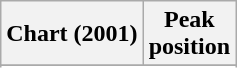<table class="wikitable sortable">
<tr>
<th>Chart (2001)</th>
<th>Peak<br>position</th>
</tr>
<tr>
</tr>
<tr>
</tr>
</table>
